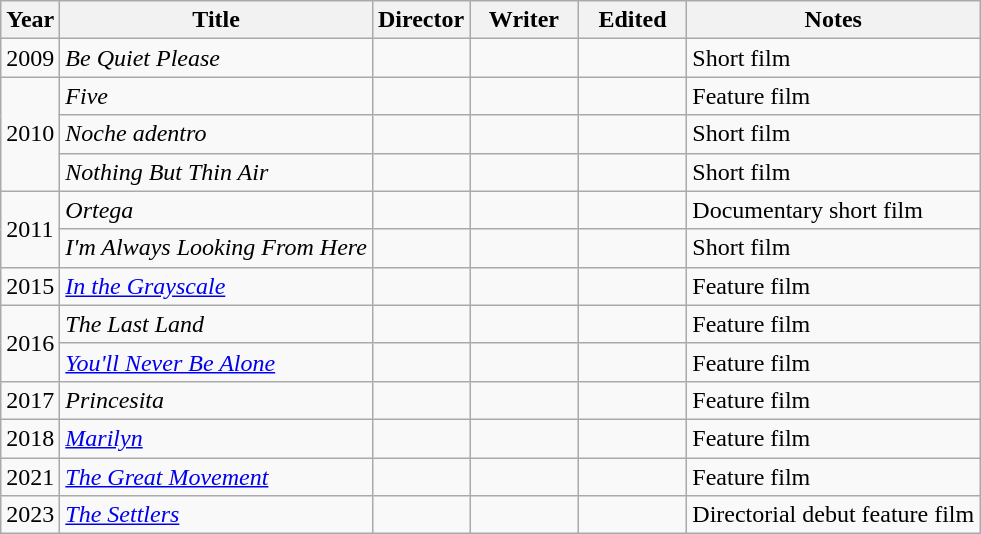<table class="wikitable">
<tr>
<th>Year</th>
<th>Title</th>
<th>Director</th>
<th width="65">Writer</th>
<th width="65">Edited</th>
<th>Notes</th>
</tr>
<tr>
<td>2009</td>
<td><em>Be Quiet Please</em></td>
<td></td>
<td></td>
<td></td>
<td>Short film</td>
</tr>
<tr>
<td rowspan="3">2010</td>
<td><em>Five</em></td>
<td></td>
<td></td>
<td></td>
<td>Feature film</td>
</tr>
<tr>
<td><em>Noche adentro</em></td>
<td></td>
<td></td>
<td></td>
<td>Short film</td>
</tr>
<tr>
<td><em>Nothing But Thin Air</em></td>
<td></td>
<td></td>
<td></td>
<td>Short film</td>
</tr>
<tr>
<td rowspan="2">2011</td>
<td><em>Ortega</em></td>
<td></td>
<td></td>
<td></td>
<td>Documentary short film</td>
</tr>
<tr>
<td><em>I'm Always Looking From Here</em></td>
<td></td>
<td></td>
<td></td>
<td>Short film</td>
</tr>
<tr>
<td>2015</td>
<td><em><a href='#'>In the Grayscale</a></em></td>
<td></td>
<td></td>
<td></td>
<td>Feature film</td>
</tr>
<tr>
<td rowspan="2">2016</td>
<td><em>The Last Land</em></td>
<td></td>
<td></td>
<td></td>
<td>Feature film</td>
</tr>
<tr>
<td><em><a href='#'>You'll Never Be Alone</a></em></td>
<td></td>
<td></td>
<td></td>
<td>Feature film</td>
</tr>
<tr>
<td>2017</td>
<td><em>Princesita</em></td>
<td></td>
<td></td>
<td></td>
<td>Feature film</td>
</tr>
<tr>
<td>2018</td>
<td><em><a href='#'>Marilyn</a></em></td>
<td></td>
<td></td>
<td></td>
<td>Feature film</td>
</tr>
<tr>
<td>2021</td>
<td><em><a href='#'>The Great Movement</a></em></td>
<td></td>
<td></td>
<td></td>
<td>Feature film</td>
</tr>
<tr>
<td>2023</td>
<td><em><a href='#'>The Settlers</a></em></td>
<td></td>
<td></td>
<td></td>
<td>Directorial debut feature film</td>
</tr>
</table>
